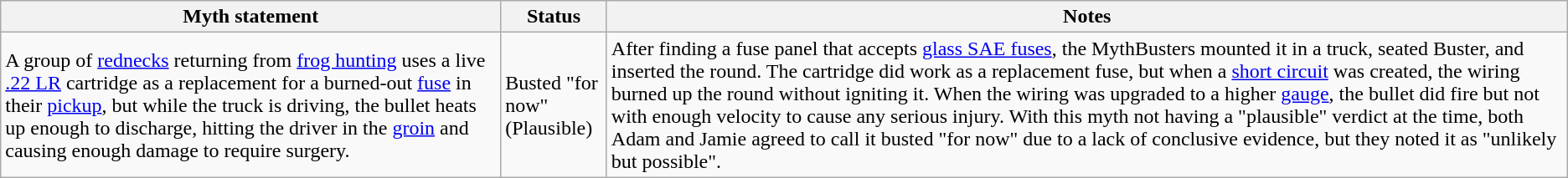<table class="wikitable plainrowheaders">
<tr>
<th>Myth statement</th>
<th>Status</th>
<th>Notes</th>
</tr>
<tr>
<td>A group of <a href='#'>rednecks</a> returning from <a href='#'>frog hunting</a> uses a live <a href='#'>.22 LR</a> cartridge as a replacement for a burned-out <a href='#'>fuse</a> in their <a href='#'>pickup</a>, but while the truck is driving, the bullet heats up enough to discharge, hitting the driver in the <a href='#'>groin</a> and causing enough damage to require surgery.</td>
<td><span>Busted "for now"</span><br><span>(Plausible)</span></td>
<td>After finding a fuse panel that accepts <a href='#'>glass SAE fuses</a>, the MythBusters mounted it in a truck, seated Buster, and inserted the round. The cartridge did work as a replacement fuse, but when a <a href='#'>short circuit</a> was created, the wiring burned up the round without igniting it. When the wiring was upgraded to a higher <a href='#'>gauge</a>, the bullet did fire but not with enough velocity to cause any serious injury. With this myth not having a "plausible" verdict at the time, both Adam and Jamie agreed to call it busted "for now" due to a lack of conclusive evidence, but they noted it as "unlikely but possible".</td>
</tr>
</table>
